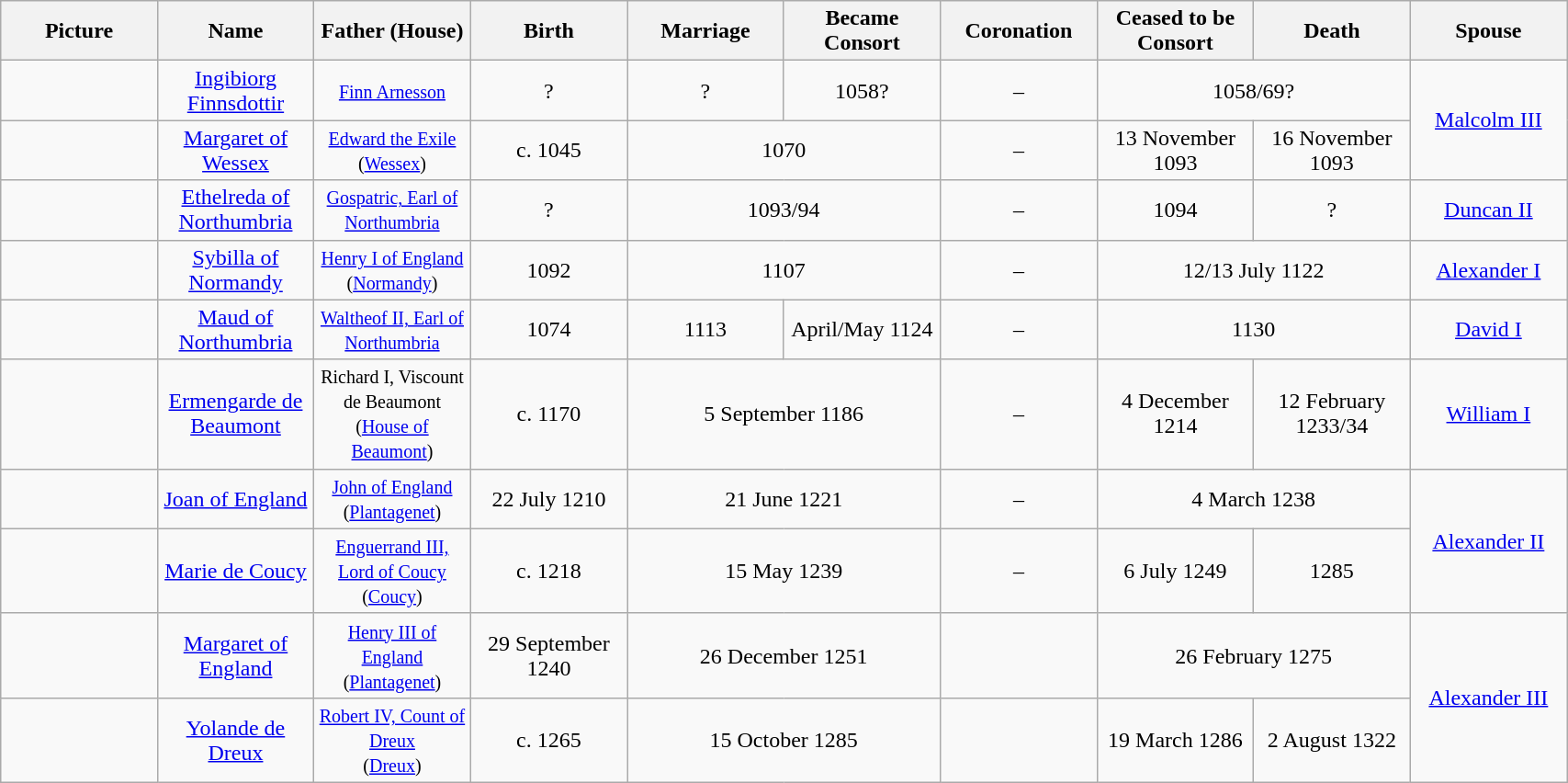<table width=90% class="wikitable">
<tr>
<th width=9%>Picture</th>
<th width=9%>Name</th>
<th width=9%>Father (House)</th>
<th width=9%>Birth</th>
<th width=9%>Marriage</th>
<th width=9%>Became Consort</th>
<th width=9%>Coronation</th>
<th width=9%>Ceased to be Consort</th>
<th width=9%>Death</th>
<th width=9%>Spouse</th>
</tr>
<tr>
<td align="center"></td>
<td align="center"><a href='#'>Ingibiorg Finnsdottir</a></td>
<td align="center"><small><a href='#'>Finn Arnesson</a></small></td>
<td align="center">?</td>
<td align="center">?</td>
<td align="center">1058?</td>
<td align="center">–</td>
<td align="center" colspan="2">1058/69?</td>
<td align="center" rowspan="2"><a href='#'>Malcolm III</a></td>
</tr>
<tr>
<td align="center"></td>
<td align="center"><a href='#'>Margaret of Wessex</a></td>
<td align="center"><small><a href='#'>Edward the Exile</a><br>(<a href='#'>Wessex</a>)</small></td>
<td align="center">c. 1045</td>
<td align="center" colspan="2">1070</td>
<td align="center">–</td>
<td align="center">13 November 1093</td>
<td align="center">16 November 1093</td>
</tr>
<tr>
<td align="center"></td>
<td align="center"><a href='#'>Ethelreda of Northumbria</a></td>
<td align="center"><small><a href='#'>Gospatric, Earl of Northumbria</a></small></td>
<td align="center">?</td>
<td align="center" colspan="2">1093/94</td>
<td align="center">–</td>
<td align="center">1094</td>
<td align="center">?</td>
<td align="center"><a href='#'>Duncan II</a></td>
</tr>
<tr>
<td align="center"></td>
<td align="center"><a href='#'>Sybilla of Normandy</a></td>
<td align="center"><small><a href='#'>Henry I of England</a><br>(<a href='#'>Normandy</a>)</small></td>
<td align="center">1092</td>
<td align="center" colspan="2">1107</td>
<td align="center">–</td>
<td align="center" colspan="2">12/13 July 1122</td>
<td align="center"><a href='#'>Alexander I</a></td>
</tr>
<tr>
<td align="center"></td>
<td align="center"><a href='#'>Maud of Northumbria</a></td>
<td align="center"><small><a href='#'>Waltheof II, Earl of Northumbria</a></small></td>
<td align="center">1074</td>
<td align="center">1113</td>
<td align="center">April/May 1124</td>
<td align="center">–</td>
<td align="center" colspan="2">1130</td>
<td align="center"><a href='#'>David I</a></td>
</tr>
<tr>
<td align="center"></td>
<td align="center"><a href='#'>Ermengarde de Beaumont</a></td>
<td align="center"><small>Richard I, Viscount de Beaumont<br>(<a href='#'>House of Beaumont</a>)</small></td>
<td align="center">c. 1170</td>
<td align="center" colspan="2">5 September 1186</td>
<td align="center">–</td>
<td align="center">4 December 1214</td>
<td align="center">12 February 1233/34</td>
<td align="center"><a href='#'>William I</a></td>
</tr>
<tr>
<td align="center"></td>
<td align="center"><a href='#'>Joan of England</a></td>
<td align="center"><small><a href='#'>John of England</a><br>(<a href='#'>Plantagenet</a>)</small></td>
<td align="center">22 July 1210</td>
<td align="center" colspan="2">21 June 1221</td>
<td align="center">–</td>
<td align="center" colspan="2">4 March 1238</td>
<td align="center" rowspan="2"><a href='#'>Alexander II</a></td>
</tr>
<tr>
<td align="center"></td>
<td align="center"><a href='#'>Marie de Coucy</a></td>
<td align="center"><small><a href='#'>Enguerrand III, Lord of Coucy</a><br>(<a href='#'>Coucy</a>)</small></td>
<td align="center">c. 1218</td>
<td align="center" colspan="2">15 May 1239</td>
<td align="center">–</td>
<td align="center">6 July 1249</td>
<td align="center">1285</td>
</tr>
<tr>
<td align="center"></td>
<td align="center"><a href='#'>Margaret of England</a></td>
<td align="center"><small><a href='#'>Henry III of England</a><br>(<a href='#'>Plantagenet</a>)</small></td>
<td align="center">29 September 1240</td>
<td align="center" colspan="2">26 December 1251</td>
<td align="center"></td>
<td align="center" colspan="2">26 February 1275</td>
<td align="center" rowspan="2"><a href='#'>Alexander III</a></td>
</tr>
<tr>
<td align="center"></td>
<td align="center"><a href='#'>Yolande de Dreux</a></td>
<td align="center"><small><a href='#'>Robert IV, Count of Dreux</a><br>(<a href='#'>Dreux</a>)</small></td>
<td align="center">c. 1265</td>
<td align="center" colspan="2">15 October 1285</td>
<td align="center"></td>
<td align="center">19 March 1286</td>
<td align="center">2 August 1322</td>
</tr>
</table>
